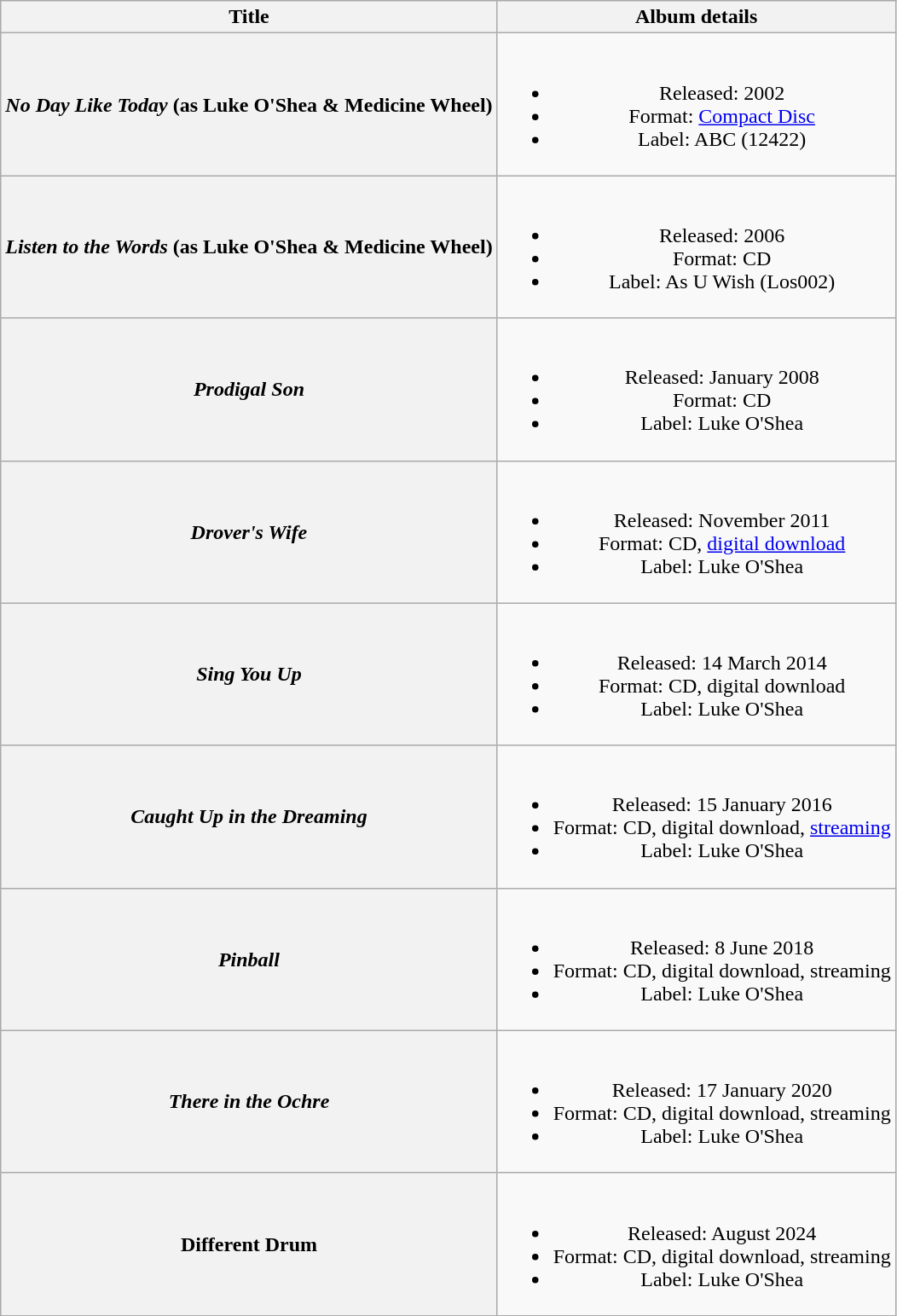<table class="wikitable plainrowheaders" style="text-align:center;" border="1">
<tr>
<th scope="col">Title</th>
<th scope="col">Album details</th>
</tr>
<tr>
<th scope="row"><em>No Day Like Today</em> (as Luke O'Shea & Medicine Wheel)</th>
<td><br><ul><li>Released: 2002</li><li>Format: <a href='#'>Compact Disc</a></li><li>Label: ABC (12422)</li></ul></td>
</tr>
<tr>
<th scope="row"><em>Listen to the Words </em> (as Luke O'Shea & Medicine Wheel)</th>
<td><br><ul><li>Released: 2006</li><li>Format: CD</li><li>Label: As U Wish (Los002)</li></ul></td>
</tr>
<tr>
<th scope="row"><em>Prodigal Son</em></th>
<td><br><ul><li>Released: January 2008</li><li>Format: CD</li><li>Label: Luke O'Shea</li></ul></td>
</tr>
<tr>
<th scope="row"><em>Drover's Wife</em></th>
<td><br><ul><li>Released: November 2011</li><li>Format: CD, <a href='#'>digital download</a></li><li>Label: Luke O'Shea</li></ul></td>
</tr>
<tr>
<th scope="row"><em>Sing You Up</em></th>
<td><br><ul><li>Released: 14 March 2014</li><li>Format: CD, digital download</li><li>Label: Luke O'Shea</li></ul></td>
</tr>
<tr>
<th scope="row"><em>Caught Up in the Dreaming</em></th>
<td><br><ul><li>Released: 15 January 2016</li><li>Format: CD, digital download, <a href='#'>streaming</a></li><li>Label: Luke O'Shea</li></ul></td>
</tr>
<tr>
<th scope="row"><em>Pinball</em></th>
<td><br><ul><li>Released: 8 June 2018</li><li>Format: CD, digital download, streaming</li><li>Label: Luke O'Shea</li></ul></td>
</tr>
<tr>
<th scope="row"><em>There in the Ochre</em></th>
<td><br><ul><li>Released: 17 January 2020</li><li>Format: CD, digital download, streaming</li><li>Label: Luke O'Shea</li></ul></td>
</tr>
<tr>
<th scope="row">Different Drum</th>
<td><br><ul><li>Released: August 2024</li><li>Format: CD, digital download, streaming</li><li>Label: Luke O'Shea</li></ul></td>
</tr>
</table>
